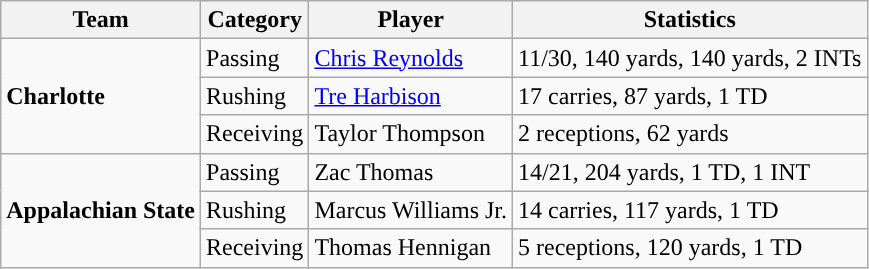<table class="wikitable" style="float: left;">
<tr>
<th>Team</th>
<th>Category</th>
<th>Player</th>
<th>Statistics</th>
</tr>
<tr>
<td rowspan=3><strong>Charlotte</strong></td>
<td>Passing</td>
<td><a href='#'>Chris Reynolds</a></td>
<td>11/30, 140 yards, 140 yards, 2 INTs</td>
</tr>
<tr>
<td>Rushing</td>
<td><a href='#'>Tre Harbison</a></td>
<td>17 carries, 87 yards, 1 TD</td>
</tr>
<tr>
<td>Receiving</td>
<td>Taylor Thompson</td>
<td>2 receptions, 62 yards</td>
</tr>
<tr>
<td rowspan=3><strong>Appalachian State</strong></td>
<td>Passing</td>
<td>Zac Thomas</td>
<td>14/21, 204 yards, 1 TD, 1 INT</td>
</tr>
<tr>
<td>Rushing</td>
<td>Marcus Williams Jr.</td>
<td>14 carries, 117 yards, 1 TD</td>
</tr>
<tr>
<td>Receiving</td>
<td>Thomas Hennigan</td>
<td>5 receptions, 120 yards, 1 TD</td>
</tr>
</table>
